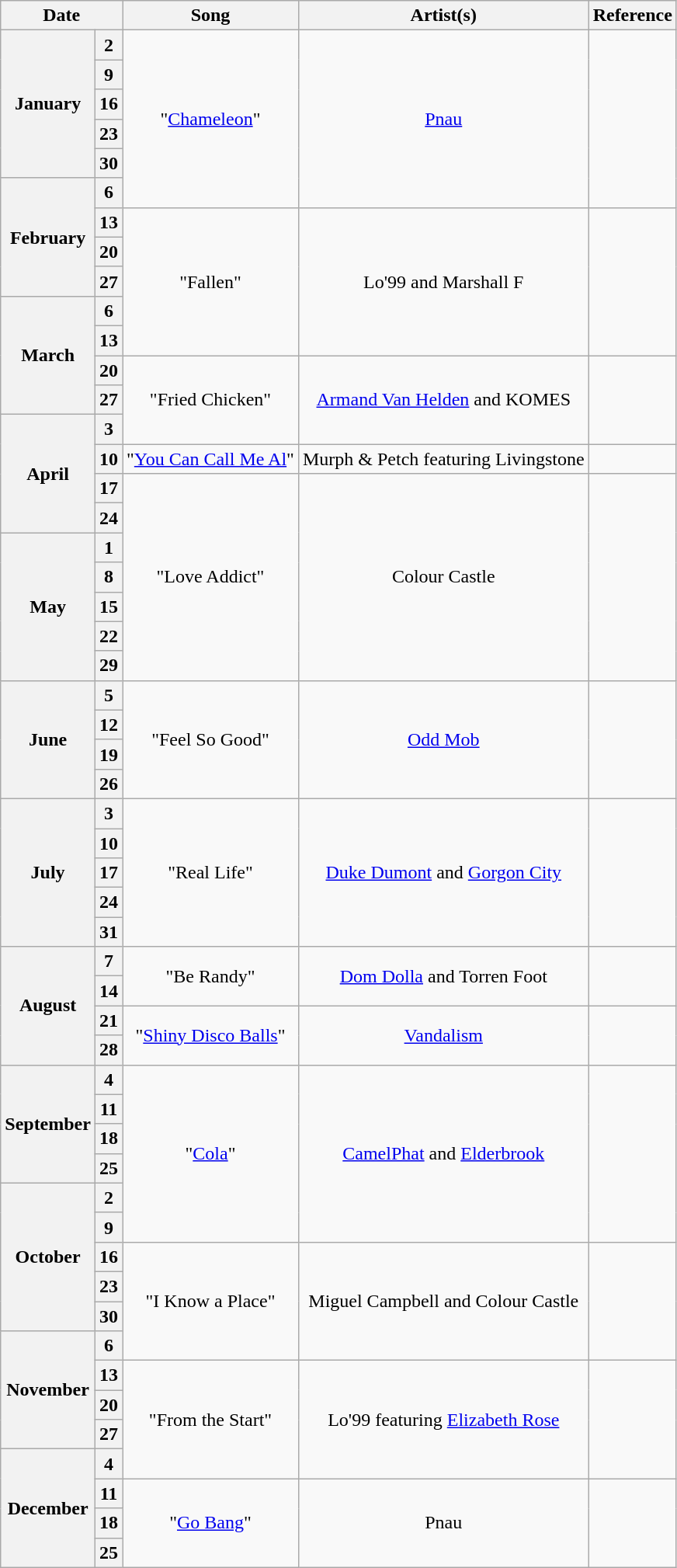<table class="wikitable">
<tr>
<th colspan="2">Date</th>
<th>Song</th>
<th>Artist(s)</th>
<th>Reference</th>
</tr>
<tr>
<th rowspan="5">January</th>
<th>2</th>
<td align="center" rowspan="6">"<a href='#'>Chameleon</a>"</td>
<td align="center" rowspan="6"><a href='#'>Pnau</a></td>
<td align="center" rowspan="6"></td>
</tr>
<tr>
<th>9</th>
</tr>
<tr>
<th>16</th>
</tr>
<tr>
<th>23</th>
</tr>
<tr>
<th>30</th>
</tr>
<tr>
<th rowspan="4">February</th>
<th>6</th>
</tr>
<tr>
<th>13</th>
<td align="center" rowspan="5">"Fallen"</td>
<td align="center" rowspan="5">Lo'99 and Marshall F</td>
<td align="center" rowspan="5"></td>
</tr>
<tr>
<th>20</th>
</tr>
<tr>
<th>27</th>
</tr>
<tr>
<th rowspan="4">March</th>
<th>6</th>
</tr>
<tr>
<th>13</th>
</tr>
<tr>
<th>20</th>
<td align="center" rowspan="3">"Fried Chicken"</td>
<td align="center" rowspan="3"><a href='#'>Armand Van Helden</a> and KOMES</td>
<td align="center" rowspan="3"></td>
</tr>
<tr>
<th>27</th>
</tr>
<tr>
<th rowspan="4">April</th>
<th>3</th>
</tr>
<tr>
<th>10</th>
<td align="center">"<a href='#'>You Can Call Me Al</a>"</td>
<td align="center">Murph & Petch featuring Livingstone</td>
<td align="center"></td>
</tr>
<tr>
<th>17</th>
<td align="center" rowspan="7">"Love Addict"</td>
<td align="center" rowspan="7">Colour Castle</td>
<td align="center" rowspan="7"></td>
</tr>
<tr>
<th>24</th>
</tr>
<tr>
<th rowspan="5">May</th>
<th>1</th>
</tr>
<tr>
<th>8</th>
</tr>
<tr>
<th>15</th>
</tr>
<tr>
<th>22</th>
</tr>
<tr>
<th>29</th>
</tr>
<tr>
<th rowspan="4">June</th>
<th>5</th>
<td align="center" rowspan="4">"Feel So Good"</td>
<td align="center" rowspan="4"><a href='#'>Odd Mob</a></td>
<td align="center" rowspan="4"></td>
</tr>
<tr>
<th>12</th>
</tr>
<tr>
<th>19</th>
</tr>
<tr>
<th>26</th>
</tr>
<tr>
<th rowspan="5">July</th>
<th>3</th>
<td align="center" rowspan="5">"Real Life"</td>
<td align="center" rowspan="5"><a href='#'>Duke Dumont</a> and <a href='#'>Gorgon City</a></td>
<td align="center" rowspan="5"></td>
</tr>
<tr>
<th>10</th>
</tr>
<tr>
<th>17</th>
</tr>
<tr>
<th>24</th>
</tr>
<tr>
<th>31</th>
</tr>
<tr>
<th rowspan="4">August</th>
<th>7</th>
<td align="center" rowspan="2">"Be Randy"</td>
<td align="center" rowspan="2"><a href='#'>Dom Dolla</a> and Torren Foot</td>
<td align="center" rowspan="2"></td>
</tr>
<tr>
<th>14</th>
</tr>
<tr>
<th>21</th>
<td align="center" rowspan="2">"<a href='#'>Shiny Disco Balls</a>"</td>
<td align="center" rowspan="2"><a href='#'>Vandalism</a></td>
<td align="center" rowspan="2"></td>
</tr>
<tr>
<th>28</th>
</tr>
<tr>
<th rowspan="4">September</th>
<th>4</th>
<td align="center" rowspan="6">"<a href='#'>Cola</a>"</td>
<td align="center" rowspan="6"><a href='#'>CamelPhat</a> and <a href='#'>Elderbrook</a></td>
<td align="center" rowspan="6"></td>
</tr>
<tr>
<th>11</th>
</tr>
<tr>
<th>18</th>
</tr>
<tr>
<th>25</th>
</tr>
<tr>
<th rowspan="5">October</th>
<th>2</th>
</tr>
<tr>
<th>9</th>
</tr>
<tr>
<th>16</th>
<td align="center" rowspan="4">"I Know a Place"</td>
<td align="center" rowspan="4">Miguel Campbell and Colour Castle</td>
<td align="center" rowspan="4"></td>
</tr>
<tr>
<th>23</th>
</tr>
<tr>
<th>30</th>
</tr>
<tr>
<th rowspan="4">November</th>
<th>6</th>
</tr>
<tr>
<th>13</th>
<td align="center" rowspan="4">"From the Start"</td>
<td align="center" rowspan="4">Lo'99 featuring <a href='#'>Elizabeth Rose</a></td>
<td align="center" rowspan="4"></td>
</tr>
<tr>
<th>20</th>
</tr>
<tr>
<th>27</th>
</tr>
<tr>
<th rowspan="4">December</th>
<th>4</th>
</tr>
<tr>
<th>11</th>
<td align="center" rowspan="3">"<a href='#'>Go Bang</a>"</td>
<td align="center" rowspan="3">Pnau</td>
<td align="center" rowspan="3"></td>
</tr>
<tr>
<th>18</th>
</tr>
<tr>
<th>25</th>
</tr>
</table>
